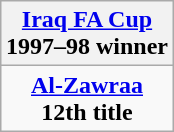<table class="wikitable" style="text-align: center; margin: 0 auto;">
<tr>
<th><a href='#'>Iraq FA Cup</a><br>1997–98 winner</th>
</tr>
<tr>
<td><strong><a href='#'>Al-Zawraa</a></strong><br><strong>12th title</strong></td>
</tr>
</table>
